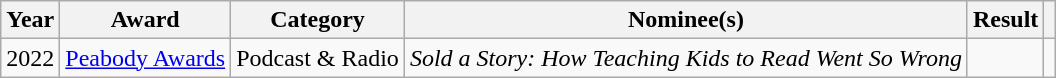<table class="wikitable plainrowheaders sortable">
<tr>
<th scope="col">Year</th>
<th scope="col">Award</th>
<th scope="col">Category</th>
<th scope="col">Nominee(s)</th>
<th scope="col">Result</th>
<th scope="col" class="unsortable"></th>
</tr>
<tr>
<td>2022</td>
<td><a href='#'>Peabody Awards</a></td>
<td>Podcast & Radio</td>
<td><em>Sold a Story: How Teaching Kids to Read Went So Wrong</em></td>
<td></td>
<td></td>
</tr>
</table>
